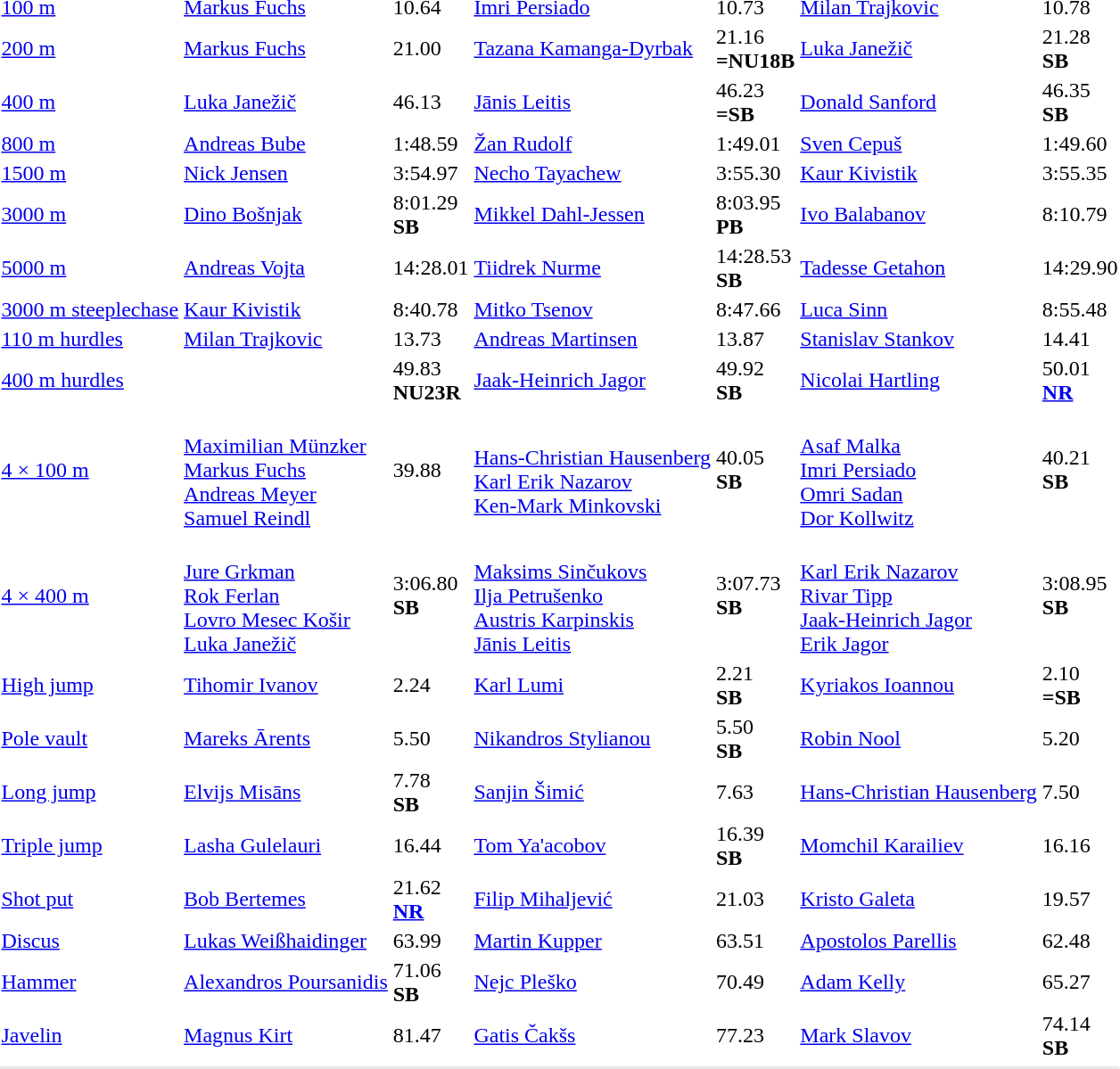<table>
<tr>
<td><a href='#'>100 m</a></td>
<td><a href='#'>Markus Fuchs</a><br></td>
<td>10.64</td>
<td><a href='#'>Imri Persiado</a><br></td>
<td>10.73</td>
<td><a href='#'>Milan Trajkovic</a><br></td>
<td>10.78</td>
</tr>
<tr>
<td><a href='#'>200 m</a></td>
<td><a href='#'>Markus Fuchs</a><br></td>
<td>21.00</td>
<td><a href='#'>Tazana Kamanga-Dyrbak</a><br></td>
<td>21.16<br><strong>=NU18B</strong></td>
<td><a href='#'>Luka Janežič</a><br></td>
<td>21.28<br><strong>SB</strong></td>
</tr>
<tr>
<td><a href='#'>400 m</a></td>
<td><a href='#'>Luka Janežič</a><br></td>
<td>46.13</td>
<td><a href='#'>Jānis Leitis</a><br></td>
<td>46.23<br><strong>=SB</strong></td>
<td><a href='#'>Donald Sanford</a><br></td>
<td>46.35<br><strong>SB</strong></td>
</tr>
<tr>
<td><a href='#'>800 m</a></td>
<td><a href='#'>Andreas Bube</a><br></td>
<td>1:48.59</td>
<td><a href='#'>Žan Rudolf</a><br></td>
<td>1:49.01</td>
<td><a href='#'>Sven Cepuš</a><br></td>
<td>1:49.60</td>
</tr>
<tr>
<td><a href='#'>1500 m</a></td>
<td><a href='#'>Nick Jensen</a><br></td>
<td>3:54.97</td>
<td><a href='#'>Necho Tayachew</a><br></td>
<td>3:55.30</td>
<td><a href='#'>Kaur Kivistik</a><br></td>
<td>3:55.35</td>
</tr>
<tr>
<td><a href='#'>3000 m</a></td>
<td><a href='#'>Dino Bošnjak</a><br></td>
<td>8:01.29<br><strong>SB</strong></td>
<td><a href='#'>Mikkel Dahl-Jessen</a><br></td>
<td>8:03.95<br><strong>PB</strong></td>
<td><a href='#'>Ivo Balabanov</a><br></td>
<td>8:10.79</td>
</tr>
<tr>
<td><a href='#'>5000 m</a></td>
<td><a href='#'>Andreas Vojta</a><br></td>
<td>14:28.01</td>
<td><a href='#'>Tiidrek Nurme</a><br></td>
<td>14:28.53<br><strong>SB</strong></td>
<td><a href='#'>Tadesse Getahon</a><br></td>
<td>14:29.90</td>
</tr>
<tr>
<td><a href='#'>3000 m steeplechase</a></td>
<td><a href='#'>Kaur Kivistik</a><br></td>
<td>8:40.78</td>
<td><a href='#'>Mitko Tsenov</a><br></td>
<td>8:47.66</td>
<td><a href='#'>Luca Sinn</a><br></td>
<td>8:55.48</td>
</tr>
<tr>
<td><a href='#'>110 m hurdles</a></td>
<td><a href='#'>Milan Trajkovic</a><br></td>
<td>13.73</td>
<td><a href='#'>Andreas Martinsen</a><br></td>
<td>13.87</td>
<td><a href='#'>Stanislav Stankov</a><br></td>
<td>14.41</td>
</tr>
<tr>
<td><a href='#'>400 m hurdles</a></td>
<td><br></td>
<td>49.83<br><strong>NU23R</strong></td>
<td><a href='#'>Jaak-Heinrich Jagor</a><br></td>
<td>49.92<br><strong>SB</strong></td>
<td><a href='#'>Nicolai Hartling</a><br></td>
<td>50.01<br><strong><a href='#'>NR</a></strong></td>
</tr>
<tr>
<td><a href='#'>4 × 100 m</a></td>
<td><br><a href='#'>Maximilian Münzker</a><br><a href='#'>Markus Fuchs</a><br><a href='#'>Andreas Meyer</a><br><a href='#'>Samuel Reindl</a></td>
<td>39.88</td>
<td><br><a href='#'>Hans-Christian Hausenberg</a><br><a href='#'>Karl Erik Nazarov</a><br><a href='#'>Ken-Mark Minkovski</a><br></td>
<td>40.05<br><strong>SB</strong></td>
<td><br><a href='#'>Asaf Malka</a><br><a href='#'>Imri Persiado</a><br><a href='#'>Omri Sadan</a><br><a href='#'>Dor Kollwitz</a></td>
<td>40.21<br><strong>SB</strong></td>
</tr>
<tr>
<td><a href='#'>4 × 400 m</a></td>
<td><br><a href='#'>Jure Grkman</a><br><a href='#'>Rok Ferlan</a><br><a href='#'>Lovro Mesec Košir</a><br><a href='#'>Luka Janežič</a></td>
<td>3:06.80<br><strong>SB</strong></td>
<td><br><a href='#'>Maksims Sinčukovs</a><br><a href='#'>Ilja Petrušenko</a><br><a href='#'>Austris Karpinskis</a><br><a href='#'>Jānis Leitis</a></td>
<td>3:07.73<br><strong>SB</strong></td>
<td><br><a href='#'>Karl Erik Nazarov</a><br><a href='#'>Rivar Tipp</a><br><a href='#'>Jaak-Heinrich Jagor</a><br><a href='#'>Erik Jagor</a></td>
<td>3:08.95<br><strong>SB</strong></td>
</tr>
<tr>
<td><a href='#'>High jump</a></td>
<td><a href='#'>Tihomir Ivanov</a><br></td>
<td>2.24</td>
<td><a href='#'>Karl Lumi</a><br></td>
<td>2.21<br><strong>SB</strong></td>
<td><a href='#'>Kyriakos Ioannou</a><br></td>
<td>2.10<br><strong>=SB</strong></td>
</tr>
<tr>
<td><a href='#'>Pole vault</a></td>
<td><a href='#'>Mareks Ārents</a><br></td>
<td>5.50</td>
<td><a href='#'>Nikandros Stylianou</a><br></td>
<td>5.50<br><strong>SB</strong></td>
<td><a href='#'>Robin Nool</a><br></td>
<td>5.20</td>
</tr>
<tr>
<td><a href='#'>Long jump</a></td>
<td><a href='#'>Elvijs Misāns</a><br></td>
<td>7.78<br><strong>SB</strong></td>
<td><a href='#'>Sanjin Šimić</a><br></td>
<td>7.63</td>
<td><a href='#'>Hans-Christian Hausenberg</a><br></td>
<td>7.50</td>
</tr>
<tr>
<td><a href='#'>Triple jump</a></td>
<td><a href='#'>Lasha Gulelauri</a><br></td>
<td>16.44</td>
<td><a href='#'>Tom Ya'acobov</a><br></td>
<td>16.39<br><strong>SB</strong></td>
<td><a href='#'>Momchil Karailiev</a><br></td>
<td>16.16</td>
</tr>
<tr>
<td><a href='#'>Shot put</a></td>
<td><a href='#'>Bob Bertemes</a><br></td>
<td>21.62<br><strong><a href='#'>NR</a></strong></td>
<td><a href='#'>Filip Mihaljević</a><br></td>
<td>21.03</td>
<td><a href='#'>Kristo Galeta</a><br></td>
<td>19.57</td>
</tr>
<tr>
<td><a href='#'>Discus</a></td>
<td><a href='#'>Lukas Weißhaidinger</a><br></td>
<td>63.99</td>
<td><a href='#'>Martin Kupper</a><br></td>
<td>63.51</td>
<td><a href='#'>Apostolos Parellis</a><br></td>
<td>62.48</td>
</tr>
<tr>
<td><a href='#'>Hammer</a></td>
<td><a href='#'>Alexandros Poursanidis</a><br></td>
<td>71.06<br><strong>SB</strong></td>
<td><a href='#'>Nejc Pleško</a><br></td>
<td>70.49</td>
<td><a href='#'>Adam Kelly</a><br></td>
<td>65.27</td>
</tr>
<tr>
<td><a href='#'>Javelin</a></td>
<td><a href='#'>Magnus Kirt</a><br></td>
<td>81.47</td>
<td><a href='#'>Gatis Čakšs</a><br></td>
<td>77.23</td>
<td><a href='#'>Mark Slavov</a><br></td>
<td>74.14<br><strong>SB</strong></td>
</tr>
<tr>
</tr>
<tr bgcolor= e8e8e8>
<td colspan=7></td>
</tr>
</table>
